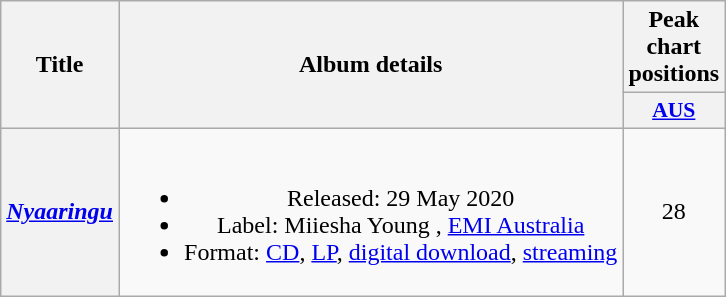<table class="wikitable plainrowheaders" style="text-align:center;">
<tr>
<th scope="col" rowspan="2">Title</th>
<th scope="col" rowspan="2">Album details</th>
<th scope="col" colspan="1">Peak chart positions</th>
</tr>
<tr>
<th scope="col" style="width:3em;font-size:90%;"><a href='#'>AUS</a><br></th>
</tr>
<tr>
<th scope="row"><em><a href='#'>Nyaaringu</a></em></th>
<td><br><ul><li>Released: 29 May 2020</li><li>Label: Miiesha Young , <a href='#'>EMI Australia</a></li><li>Format: <a href='#'>CD</a>, <a href='#'>LP</a>, <a href='#'>digital download</a>, <a href='#'>streaming</a></li></ul></td>
<td>28</td>
</tr>
</table>
